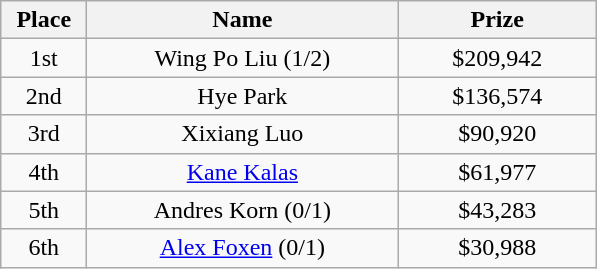<table class="wikitable">
<tr>
<th width="50">Place</th>
<th width="200">Name</th>
<th width="125">Prize</th>
</tr>
<tr>
<td align=center>1st</td>
<td align=center> Wing Po Liu (1/2)</td>
<td align=center>$209,942</td>
</tr>
<tr>
<td align=center>2nd</td>
<td align=center> Hye Park</td>
<td align=center>$136,574</td>
</tr>
<tr>
<td align=center>3rd</td>
<td align=center> Xixiang Luo</td>
<td align=center>$90,920</td>
</tr>
<tr>
<td align=center>4th</td>
<td align=center> <a href='#'>Kane Kalas</a></td>
<td align=center>$61,977</td>
</tr>
<tr>
<td align=center>5th</td>
<td align=center> Andres Korn (0/1)</td>
<td align=center>$43,283</td>
</tr>
<tr>
<td align=center>6th</td>
<td align=center> <a href='#'>Alex Foxen</a> (0/1)</td>
<td align=center>$30,988</td>
</tr>
</table>
